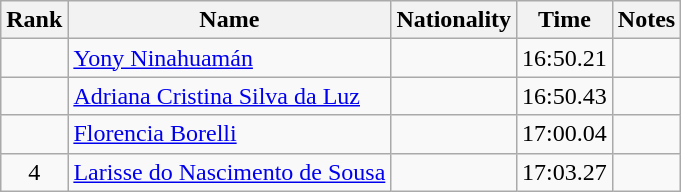<table class="wikitable sortable" style="text-align:center">
<tr>
<th>Rank</th>
<th>Name</th>
<th>Nationality</th>
<th>Time</th>
<th>Notes</th>
</tr>
<tr>
<td align=center></td>
<td align=left><a href='#'>Yony Ninahuamán</a></td>
<td align=left></td>
<td>16:50.21</td>
<td></td>
</tr>
<tr>
<td align=center></td>
<td align=left><a href='#'>Adriana Cristina Silva da Luz</a></td>
<td align=left></td>
<td>16:50.43</td>
<td></td>
</tr>
<tr>
<td align=center></td>
<td align=left><a href='#'>Florencia Borelli</a></td>
<td align=left></td>
<td>17:00.04</td>
<td></td>
</tr>
<tr>
<td align=center>4</td>
<td align=left><a href='#'>Larisse do Nascimento de Sousa</a></td>
<td align=left></td>
<td>17:03.27</td>
<td></td>
</tr>
</table>
